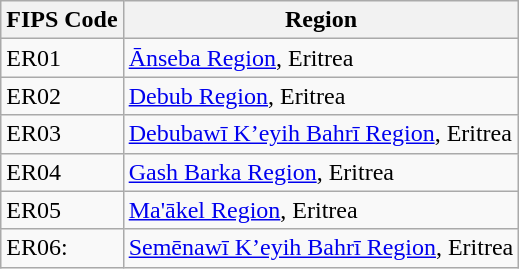<table class="wikitable">
<tr>
<th>FIPS Code</th>
<th>Region</th>
</tr>
<tr>
<td>ER01</td>
<td><a href='#'>Ānseba Region</a>, Eritrea</td>
</tr>
<tr>
<td>ER02</td>
<td><a href='#'>Debub Region</a>, Eritrea</td>
</tr>
<tr>
<td>ER03</td>
<td><a href='#'>Debubawī K’eyih Bahrī Region</a>, Eritrea</td>
</tr>
<tr>
<td>ER04</td>
<td><a href='#'>Gash Barka Region</a>, Eritrea</td>
</tr>
<tr>
<td>ER05</td>
<td><a href='#'>Ma'ākel Region</a>, Eritrea</td>
</tr>
<tr>
<td>ER06:</td>
<td><a href='#'>Semēnawī K’eyih Bahrī Region</a>, Eritrea</td>
</tr>
</table>
